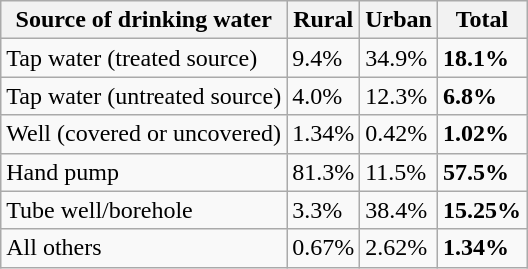<table class="wikitable sortable">
<tr>
<th>Source of drinking water</th>
<th>Rural</th>
<th>Urban</th>
<th><strong>Total</strong></th>
</tr>
<tr>
<td>Tap water (treated source)</td>
<td>9.4%</td>
<td>34.9%</td>
<td><strong>18.1%</strong></td>
</tr>
<tr>
<td>Tap water (untreated source)</td>
<td>4.0%</td>
<td>12.3%</td>
<td><strong>6.8%</strong></td>
</tr>
<tr>
<td>Well (covered or uncovered)</td>
<td>1.34%</td>
<td>0.42%</td>
<td><strong>1.02%</strong></td>
</tr>
<tr>
<td>Hand pump</td>
<td>81.3%</td>
<td>11.5%</td>
<td><strong>57.5%</strong></td>
</tr>
<tr>
<td>Tube well/borehole</td>
<td>3.3%</td>
<td>38.4%</td>
<td><strong>15.25%</strong></td>
</tr>
<tr>
<td>All others</td>
<td>0.67%</td>
<td>2.62%</td>
<td><strong>1.34%</strong></td>
</tr>
</table>
